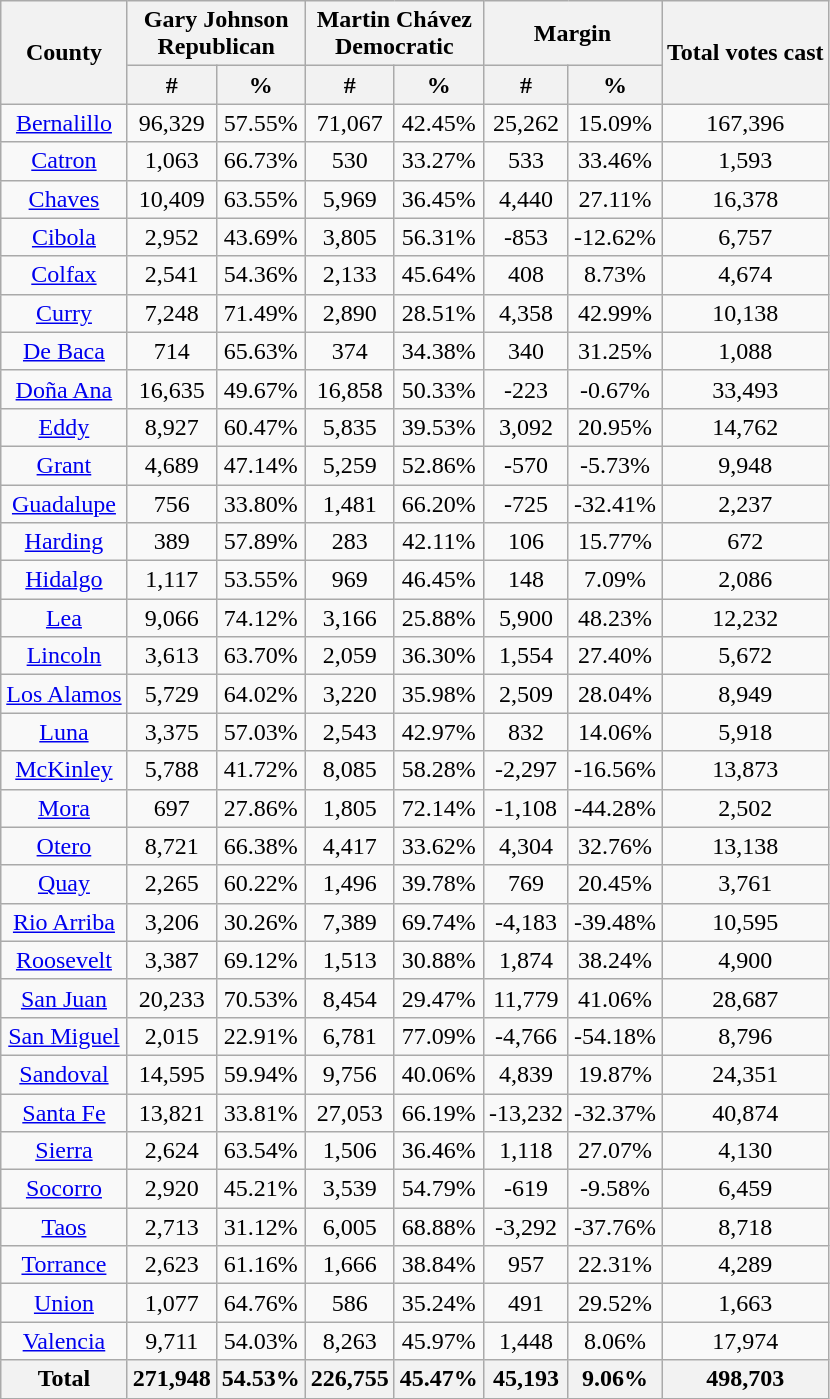<table class="wikitable sortable" style="text-align:center">
<tr>
<th style="text-align:center;" rowspan="2">County</th>
<th style="text-align:center;" colspan="2">Gary Johnson<br>Republican</th>
<th style="text-align:center;" colspan="2">Martin Chávez<br>Democratic</th>
<th style="text-align:center;" colspan="2">Margin</th>
<th style="text-align:center;" rowspan="2">Total votes cast</th>
</tr>
<tr>
<th style="text-align:center;" data-sort-type="number">#</th>
<th style="text-align:center;" data-sort-type="number">%</th>
<th style="text-align:center;" data-sort-type="number">#</th>
<th style="text-align:center;" data-sort-type="number">%</th>
<th style="text-align:center;" data-sort-type="number">#</th>
<th style="text-align:center;" data-sort-type="number">%</th>
</tr>
<tr style="text-align:center;">
<td><a href='#'>Bernalillo</a></td>
<td>96,329</td>
<td>57.55%</td>
<td>71,067</td>
<td>42.45%</td>
<td>25,262</td>
<td>15.09%</td>
<td>167,396</td>
</tr>
<tr style="text-align:center;">
<td><a href='#'>Catron</a></td>
<td>1,063</td>
<td>66.73%</td>
<td>530</td>
<td>33.27%</td>
<td>533</td>
<td>33.46%</td>
<td>1,593</td>
</tr>
<tr style="text-align:center;">
<td><a href='#'>Chaves</a></td>
<td>10,409</td>
<td>63.55%</td>
<td>5,969</td>
<td>36.45%</td>
<td>4,440</td>
<td>27.11%</td>
<td>16,378</td>
</tr>
<tr style="text-align:center;">
<td><a href='#'>Cibola</a></td>
<td>2,952</td>
<td>43.69%</td>
<td>3,805</td>
<td>56.31%</td>
<td>-853</td>
<td>-12.62%</td>
<td>6,757</td>
</tr>
<tr style="text-align:center;">
<td><a href='#'>Colfax</a></td>
<td>2,541</td>
<td>54.36%</td>
<td>2,133</td>
<td>45.64%</td>
<td>408</td>
<td>8.73%</td>
<td>4,674</td>
</tr>
<tr style="text-align:center;">
<td><a href='#'>Curry</a></td>
<td>7,248</td>
<td>71.49%</td>
<td>2,890</td>
<td>28.51%</td>
<td>4,358</td>
<td>42.99%</td>
<td>10,138</td>
</tr>
<tr style="text-align:center;">
<td><a href='#'>De Baca</a></td>
<td>714</td>
<td>65.63%</td>
<td>374</td>
<td>34.38%</td>
<td>340</td>
<td>31.25%</td>
<td>1,088</td>
</tr>
<tr style="text-align:center;">
<td><a href='#'>Doña Ana</a></td>
<td>16,635</td>
<td>49.67%</td>
<td>16,858</td>
<td>50.33%</td>
<td>-223</td>
<td>-0.67%</td>
<td>33,493</td>
</tr>
<tr style="text-align:center;">
<td><a href='#'>Eddy</a></td>
<td>8,927</td>
<td>60.47%</td>
<td>5,835</td>
<td>39.53%</td>
<td>3,092</td>
<td>20.95%</td>
<td>14,762</td>
</tr>
<tr style="text-align:center;">
<td><a href='#'>Grant</a></td>
<td>4,689</td>
<td>47.14%</td>
<td>5,259</td>
<td>52.86%</td>
<td>-570</td>
<td>-5.73%</td>
<td>9,948</td>
</tr>
<tr style="text-align:center;">
<td><a href='#'>Guadalupe</a></td>
<td>756</td>
<td>33.80%</td>
<td>1,481</td>
<td>66.20%</td>
<td>-725</td>
<td>-32.41%</td>
<td>2,237</td>
</tr>
<tr style="text-align:center;">
<td><a href='#'>Harding</a></td>
<td>389</td>
<td>57.89%</td>
<td>283</td>
<td>42.11%</td>
<td>106</td>
<td>15.77%</td>
<td>672</td>
</tr>
<tr style="text-align:center;">
<td><a href='#'>Hidalgo</a></td>
<td>1,117</td>
<td>53.55%</td>
<td>969</td>
<td>46.45%</td>
<td>148</td>
<td>7.09%</td>
<td>2,086</td>
</tr>
<tr style="text-align:center;">
<td><a href='#'>Lea</a></td>
<td>9,066</td>
<td>74.12%</td>
<td>3,166</td>
<td>25.88%</td>
<td>5,900</td>
<td>48.23%</td>
<td>12,232</td>
</tr>
<tr style="text-align:center;">
<td><a href='#'>Lincoln</a></td>
<td>3,613</td>
<td>63.70%</td>
<td>2,059</td>
<td>36.30%</td>
<td>1,554</td>
<td>27.40%</td>
<td>5,672</td>
</tr>
<tr style="text-align:center;">
<td><a href='#'>Los Alamos</a></td>
<td>5,729</td>
<td>64.02%</td>
<td>3,220</td>
<td>35.98%</td>
<td>2,509</td>
<td>28.04%</td>
<td>8,949</td>
</tr>
<tr style="text-align:center;">
<td><a href='#'>Luna</a></td>
<td>3,375</td>
<td>57.03%</td>
<td>2,543</td>
<td>42.97%</td>
<td>832</td>
<td>14.06%</td>
<td>5,918</td>
</tr>
<tr style="text-align:center;">
<td><a href='#'>McKinley</a></td>
<td>5,788</td>
<td>41.72%</td>
<td>8,085</td>
<td>58.28%</td>
<td>-2,297</td>
<td>-16.56%</td>
<td>13,873</td>
</tr>
<tr style="text-align:center;">
<td><a href='#'>Mora</a></td>
<td>697</td>
<td>27.86%</td>
<td>1,805</td>
<td>72.14%</td>
<td>-1,108</td>
<td>-44.28%</td>
<td>2,502</td>
</tr>
<tr style="text-align:center;">
<td><a href='#'>Otero</a></td>
<td>8,721</td>
<td>66.38%</td>
<td>4,417</td>
<td>33.62%</td>
<td>4,304</td>
<td>32.76%</td>
<td>13,138</td>
</tr>
<tr style="text-align:center;">
<td><a href='#'>Quay</a></td>
<td>2,265</td>
<td>60.22%</td>
<td>1,496</td>
<td>39.78%</td>
<td>769</td>
<td>20.45%</td>
<td>3,761</td>
</tr>
<tr style="text-align:center;">
<td><a href='#'>Rio Arriba</a></td>
<td>3,206</td>
<td>30.26%</td>
<td>7,389</td>
<td>69.74%</td>
<td>-4,183</td>
<td>-39.48%</td>
<td>10,595</td>
</tr>
<tr style="text-align:center;">
<td><a href='#'>Roosevelt</a></td>
<td>3,387</td>
<td>69.12%</td>
<td>1,513</td>
<td>30.88%</td>
<td>1,874</td>
<td>38.24%</td>
<td>4,900</td>
</tr>
<tr style="text-align:center;">
<td><a href='#'>San Juan</a></td>
<td>20,233</td>
<td>70.53%</td>
<td>8,454</td>
<td>29.47%</td>
<td>11,779</td>
<td>41.06%</td>
<td>28,687</td>
</tr>
<tr style="text-align:center;">
<td><a href='#'>San Miguel</a></td>
<td>2,015</td>
<td>22.91%</td>
<td>6,781</td>
<td>77.09%</td>
<td>-4,766</td>
<td>-54.18%</td>
<td>8,796</td>
</tr>
<tr style="text-align:center;">
<td><a href='#'>Sandoval</a></td>
<td>14,595</td>
<td>59.94%</td>
<td>9,756</td>
<td>40.06%</td>
<td>4,839</td>
<td>19.87%</td>
<td>24,351</td>
</tr>
<tr style="text-align:center;">
<td><a href='#'>Santa Fe</a></td>
<td>13,821</td>
<td>33.81%</td>
<td>27,053</td>
<td>66.19%</td>
<td>-13,232</td>
<td>-32.37%</td>
<td>40,874</td>
</tr>
<tr style="text-align:center;">
<td><a href='#'>Sierra</a></td>
<td>2,624</td>
<td>63.54%</td>
<td>1,506</td>
<td>36.46%</td>
<td>1,118</td>
<td>27.07%</td>
<td>4,130</td>
</tr>
<tr style="text-align:center;">
<td><a href='#'>Socorro</a></td>
<td>2,920</td>
<td>45.21%</td>
<td>3,539</td>
<td>54.79%</td>
<td>-619</td>
<td>-9.58%</td>
<td>6,459</td>
</tr>
<tr style="text-align:center;">
<td><a href='#'>Taos</a></td>
<td>2,713</td>
<td>31.12%</td>
<td>6,005</td>
<td>68.88%</td>
<td>-3,292</td>
<td>-37.76%</td>
<td>8,718</td>
</tr>
<tr style="text-align:center;">
<td><a href='#'>Torrance</a></td>
<td>2,623</td>
<td>61.16%</td>
<td>1,666</td>
<td>38.84%</td>
<td>957</td>
<td>22.31%</td>
<td>4,289</td>
</tr>
<tr style="text-align:center;">
<td><a href='#'>Union</a></td>
<td>1,077</td>
<td>64.76%</td>
<td>586</td>
<td>35.24%</td>
<td>491</td>
<td>29.52%</td>
<td>1,663</td>
</tr>
<tr style="text-align:center;">
<td><a href='#'>Valencia</a></td>
<td>9,711</td>
<td>54.03%</td>
<td>8,263</td>
<td>45.97%</td>
<td>1,448</td>
<td>8.06%</td>
<td>17,974</td>
</tr>
<tr style="text-align:center;">
<th>Total</th>
<th>271,948</th>
<th>54.53%</th>
<th>226,755</th>
<th>45.47%</th>
<th>45,193</th>
<th>9.06%</th>
<th>498,703</th>
</tr>
</table>
